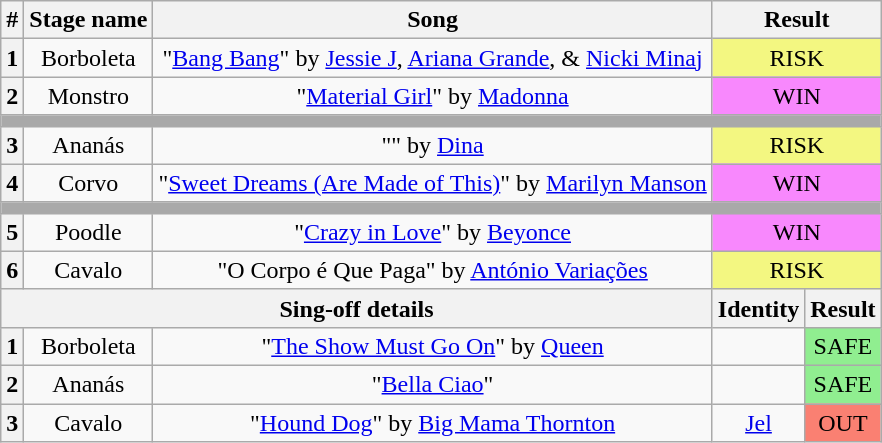<table class="wikitable plainrowheaders" style="text-align: center;">
<tr>
<th>#</th>
<th>Stage name</th>
<th>Song</th>
<th colspan=2>Result</th>
</tr>
<tr>
<th>1</th>
<td>Borboleta</td>
<td>"<a href='#'>Bang Bang</a>" by <a href='#'>Jessie J</a>, <a href='#'>Ariana Grande</a>, & <a href='#'>Nicki Minaj</a></td>
<td colspan=2 bgcolor="#F3F781">RISK</td>
</tr>
<tr>
<th>2</th>
<td>Monstro</td>
<td>"<a href='#'>Material Girl</a>" by <a href='#'>Madonna</a></td>
<td colspan=2 bgcolor="#F888FD">WIN</td>
</tr>
<tr>
<td colspan="5" style="background:darkgray"></td>
</tr>
<tr>
<th>3</th>
<td>Ananás</td>
<td>"" by <a href='#'>Dina</a></td>
<td colspan=2 bgcolor="#F3F781">RISK</td>
</tr>
<tr>
<th>4</th>
<td>Corvo</td>
<td>"<a href='#'>Sweet Dreams (Are Made of This)</a>" by <a href='#'>Marilyn Manson</a></td>
<td colspan=2 bgcolor="#F888FD">WIN</td>
</tr>
<tr>
<td colspan="5" style="background:darkgray"></td>
</tr>
<tr>
<th>5</th>
<td>Poodle</td>
<td>"<a href='#'>Crazy in Love</a>" by <a href='#'>Beyonce</a></td>
<td colspan=2 bgcolor="#F888FD">WIN</td>
</tr>
<tr>
<th>6</th>
<td>Cavalo</td>
<td>"O Corpo é Que Paga" by <a href='#'>António Variações</a></td>
<td colspan=2 bgcolor="#F3F781">RISK</td>
</tr>
<tr>
<th colspan="3">Sing-off details</th>
<th>Identity</th>
<th>Result</th>
</tr>
<tr>
<th>1</th>
<td>Borboleta</td>
<td>"<a href='#'>The Show Must Go On</a>" by <a href='#'>Queen</a></td>
<td></td>
<td bgcolor=lightgreen>SAFE</td>
</tr>
<tr>
<th>2</th>
<td>Ananás</td>
<td>"<a href='#'>Bella Ciao</a>"</td>
<td></td>
<td bgcolor=lightgreen>SAFE</td>
</tr>
<tr>
<th>3</th>
<td>Cavalo</td>
<td>"<a href='#'>Hound Dog</a>" by <a href='#'>Big Mama Thornton</a></td>
<td><a href='#'>Jel</a></td>
<td bgcolor=salmon>OUT</td>
</tr>
</table>
